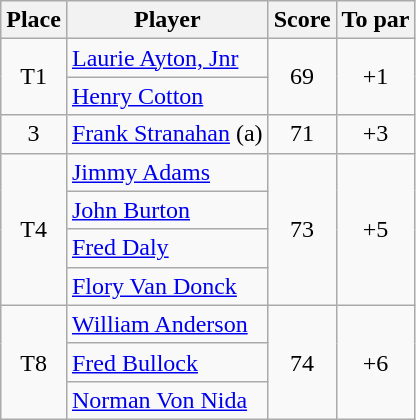<table class=wikitable>
<tr>
<th>Place</th>
<th>Player</th>
<th>Score</th>
<th>To par</th>
</tr>
<tr>
<td rowspan=2 align=center>T1</td>
<td> <a href='#'>Laurie Ayton, Jnr</a></td>
<td rowspan=2 align=center>69</td>
<td rowspan=2 align=center>+1</td>
</tr>
<tr>
<td> <a href='#'>Henry Cotton</a></td>
</tr>
<tr>
<td align=center>3</td>
<td> <a href='#'>Frank Stranahan</a> (a)</td>
<td align=center>71</td>
<td align=center>+3</td>
</tr>
<tr>
<td rowspan=4 align=center>T4</td>
<td> <a href='#'>Jimmy Adams</a></td>
<td rowspan=4 align=center>73</td>
<td rowspan=4 align=center>+5</td>
</tr>
<tr>
<td> <a href='#'>John Burton</a></td>
</tr>
<tr>
<td> <a href='#'>Fred Daly</a></td>
</tr>
<tr>
<td> <a href='#'>Flory Van Donck</a></td>
</tr>
<tr>
<td rowspan=3 align=center>T8</td>
<td> <a href='#'>William Anderson</a></td>
<td rowspan=3 align=center>74</td>
<td rowspan=3 align=center>+6</td>
</tr>
<tr>
<td> <a href='#'>Fred Bullock</a></td>
</tr>
<tr>
<td> <a href='#'>Norman Von Nida</a></td>
</tr>
</table>
